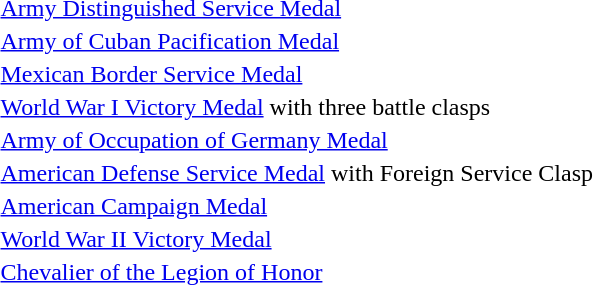<table>
<tr>
<td></td>
<td><a href='#'>Army Distinguished Service Medal</a></td>
</tr>
<tr>
<td></td>
<td><a href='#'>Army of Cuban Pacification Medal</a></td>
</tr>
<tr>
<td></td>
<td><a href='#'>Mexican Border Service Medal</a></td>
</tr>
<tr>
<td></td>
<td><a href='#'>World War I Victory Medal</a> with three battle clasps</td>
</tr>
<tr>
<td></td>
<td><a href='#'>Army of Occupation of Germany Medal</a></td>
</tr>
<tr>
<td></td>
<td><a href='#'>American Defense Service Medal</a> with Foreign Service Clasp</td>
</tr>
<tr>
<td></td>
<td><a href='#'>American Campaign Medal</a></td>
</tr>
<tr>
<td></td>
<td><a href='#'>World War II Victory Medal</a></td>
</tr>
<tr>
<td></td>
<td><a href='#'>Chevalier of the Legion of Honor</a></td>
</tr>
</table>
